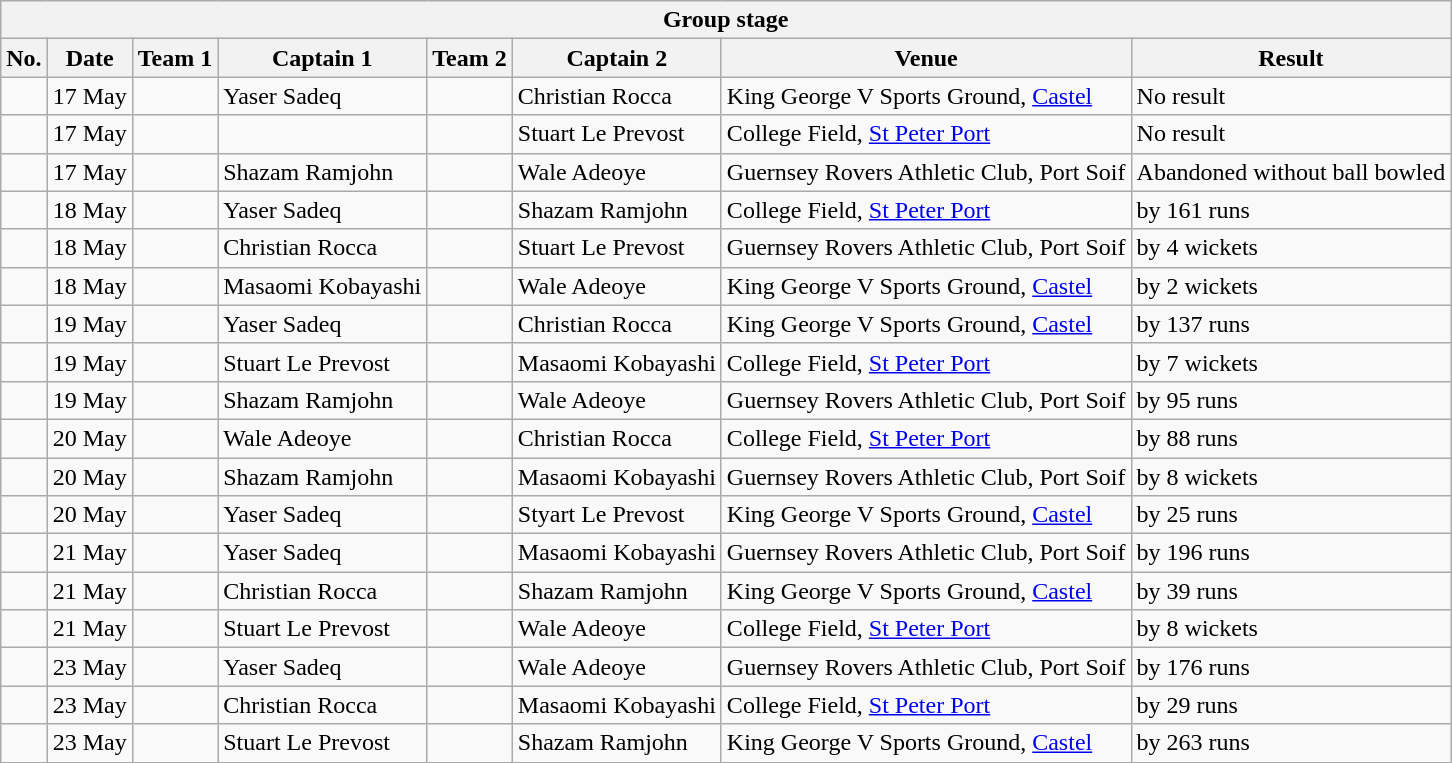<table class="wikitable">
<tr>
<th colspan="9">Group stage</th>
</tr>
<tr>
<th>No.</th>
<th>Date</th>
<th>Team 1</th>
<th>Captain 1</th>
<th>Team 2</th>
<th>Captain 2</th>
<th>Venue</th>
<th>Result</th>
</tr>
<tr>
<td></td>
<td>17 May</td>
<td></td>
<td>Yaser Sadeq</td>
<td></td>
<td>Christian Rocca</td>
<td>King George V Sports Ground, <a href='#'>Castel</a></td>
<td>No result</td>
</tr>
<tr>
<td></td>
<td>17 May</td>
<td></td>
<td></td>
<td></td>
<td>Stuart Le Prevost</td>
<td>College Field, <a href='#'>St Peter Port</a></td>
<td>No result</td>
</tr>
<tr>
<td></td>
<td>17 May</td>
<td></td>
<td>Shazam Ramjohn</td>
<td></td>
<td>Wale Adeoye</td>
<td>Guernsey Rovers Athletic Club, Port Soif</td>
<td>Abandoned without ball bowled</td>
</tr>
<tr>
<td></td>
<td>18 May</td>
<td></td>
<td>Yaser Sadeq</td>
<td></td>
<td>Shazam Ramjohn</td>
<td>College Field, <a href='#'>St Peter Port</a></td>
<td> by 161 runs</td>
</tr>
<tr>
<td></td>
<td>18 May</td>
<td></td>
<td>Christian Rocca</td>
<td></td>
<td>Stuart Le Prevost</td>
<td>Guernsey Rovers Athletic Club, Port Soif</td>
<td> by 4 wickets</td>
</tr>
<tr>
<td></td>
<td>18 May</td>
<td></td>
<td>Masaomi Kobayashi</td>
<td></td>
<td>Wale Adeoye</td>
<td>King George V Sports Ground, <a href='#'>Castel</a></td>
<td> by 2 wickets</td>
</tr>
<tr>
<td></td>
<td>19 May</td>
<td></td>
<td>Yaser Sadeq</td>
<td></td>
<td>Christian Rocca</td>
<td>King George V Sports Ground, <a href='#'>Castel</a></td>
<td> by 137 runs</td>
</tr>
<tr>
<td></td>
<td>19 May</td>
<td></td>
<td>Stuart Le Prevost</td>
<td></td>
<td>Masaomi Kobayashi</td>
<td>College Field, <a href='#'>St Peter Port</a></td>
<td> by 7 wickets</td>
</tr>
<tr>
<td></td>
<td>19 May</td>
<td></td>
<td>Shazam Ramjohn</td>
<td></td>
<td>Wale Adeoye</td>
<td>Guernsey Rovers Athletic Club, Port Soif</td>
<td> by 95 runs</td>
</tr>
<tr>
<td></td>
<td>20 May</td>
<td></td>
<td>Wale Adeoye</td>
<td></td>
<td>Christian Rocca</td>
<td>College Field, <a href='#'>St Peter Port</a></td>
<td> by 88 runs</td>
</tr>
<tr>
<td></td>
<td>20 May</td>
<td></td>
<td>Shazam Ramjohn</td>
<td></td>
<td>Masaomi Kobayashi</td>
<td>Guernsey Rovers Athletic Club, Port Soif</td>
<td> by 8 wickets</td>
</tr>
<tr>
<td></td>
<td>20 May</td>
<td></td>
<td>Yaser Sadeq</td>
<td></td>
<td>Styart Le Prevost</td>
<td>King George V Sports Ground, <a href='#'>Castel</a></td>
<td> by 25 runs</td>
</tr>
<tr>
<td></td>
<td>21 May</td>
<td></td>
<td>Yaser Sadeq</td>
<td></td>
<td>Masaomi Kobayashi</td>
<td>Guernsey Rovers Athletic Club, Port Soif</td>
<td> by 196 runs</td>
</tr>
<tr>
<td></td>
<td>21 May</td>
<td></td>
<td>Christian Rocca</td>
<td></td>
<td>Shazam Ramjohn</td>
<td>King George V Sports Ground, <a href='#'>Castel</a></td>
<td> by 39 runs</td>
</tr>
<tr>
<td></td>
<td>21 May</td>
<td></td>
<td>Stuart Le Prevost</td>
<td></td>
<td>Wale Adeoye</td>
<td>College Field, <a href='#'>St Peter Port</a></td>
<td> by 8 wickets</td>
</tr>
<tr>
<td></td>
<td>23 May</td>
<td></td>
<td>Yaser Sadeq</td>
<td></td>
<td>Wale Adeoye</td>
<td>Guernsey Rovers Athletic Club, Port Soif</td>
<td> by 176 runs</td>
</tr>
<tr>
<td></td>
<td>23 May</td>
<td></td>
<td>Christian Rocca</td>
<td></td>
<td>Masaomi Kobayashi</td>
<td>College Field, <a href='#'>St Peter Port</a></td>
<td> by 29 runs</td>
</tr>
<tr>
<td></td>
<td>23 May</td>
<td></td>
<td>Stuart Le Prevost</td>
<td></td>
<td>Shazam Ramjohn</td>
<td>King George V Sports Ground, <a href='#'>Castel</a></td>
<td> by 263 runs</td>
</tr>
</table>
